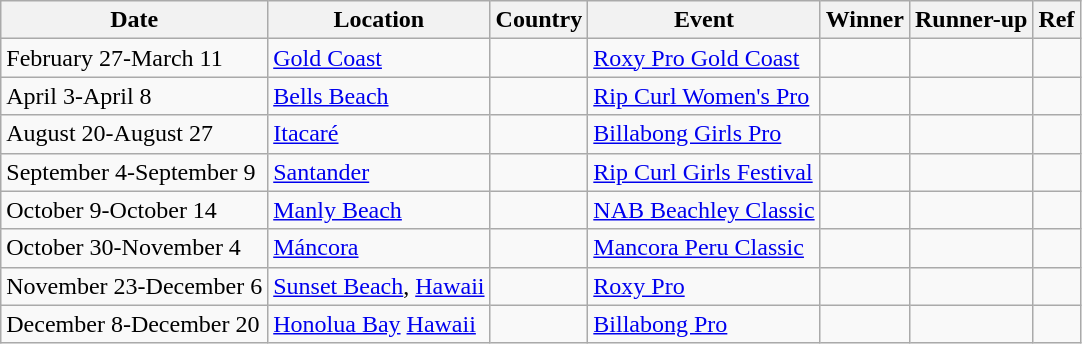<table class="wikitable">
<tr>
<th>Date</th>
<th>Location</th>
<th>Country</th>
<th>Event</th>
<th>Winner</th>
<th>Runner-up</th>
<th>Ref</th>
</tr>
<tr>
<td>February 27-March 11</td>
<td><a href='#'>Gold Coast</a></td>
<td></td>
<td><a href='#'>Roxy Pro Gold Coast</a></td>
<td></td>
<td></td>
<td></td>
</tr>
<tr>
<td>April 3-April 8</td>
<td><a href='#'>Bells Beach</a></td>
<td></td>
<td><a href='#'>Rip Curl Women's Pro</a></td>
<td></td>
<td></td>
<td></td>
</tr>
<tr>
<td>August 20-August 27</td>
<td><a href='#'>Itacaré</a></td>
<td></td>
<td><a href='#'>Billabong Girls Pro</a></td>
<td></td>
<td></td>
<td></td>
</tr>
<tr>
<td>September 4-September 9</td>
<td><a href='#'>Santander</a></td>
<td></td>
<td><a href='#'>Rip Curl Girls Festival</a></td>
<td></td>
<td></td>
<td></td>
</tr>
<tr>
<td>October 9-October 14</td>
<td><a href='#'>Manly Beach</a></td>
<td></td>
<td><a href='#'>NAB Beachley Classic</a></td>
<td></td>
<td></td>
<td></td>
</tr>
<tr>
<td>October 30-November 4</td>
<td><a href='#'>Máncora</a></td>
<td></td>
<td><a href='#'>Mancora Peru Classic</a></td>
<td></td>
<td></td>
<td></td>
</tr>
<tr>
<td>November 23-December 6</td>
<td><a href='#'>Sunset Beach</a>, <a href='#'>Hawaii</a></td>
<td></td>
<td><a href='#'>Roxy Pro</a></td>
<td></td>
<td></td>
<td></td>
</tr>
<tr>
<td>December 8-December 20</td>
<td><a href='#'>Honolua Bay</a> <a href='#'>Hawaii</a></td>
<td></td>
<td><a href='#'>Billabong Pro</a></td>
<td></td>
<td></td>
<td></td>
</tr>
</table>
